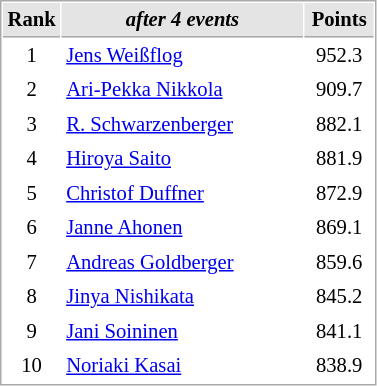<table cellspacing="1" cellpadding="3" style="border:1px solid #AAAAAA;font-size:86%">
<tr bgcolor="#E4E4E4">
<th style="border-bottom:1px solid #AAAAAA" width=10>Rank</th>
<th style="border-bottom:1px solid #AAAAAA" width=155><em>after 4 events</em></th>
<th style="border-bottom:1px solid #AAAAAA" width=40>Points</th>
</tr>
<tr>
<td align=center>1</td>
<td> <a href='#'>Jens Weißflog</a></td>
<td align=center>952.3</td>
</tr>
<tr>
<td align=center>2</td>
<td> <a href='#'>Ari-Pekka Nikkola</a></td>
<td align=center>909.7</td>
</tr>
<tr>
<td align=center>3</td>
<td> <a href='#'>R. Schwarzenberger</a></td>
<td align=center>882.1</td>
</tr>
<tr>
<td align=center>4</td>
<td> <a href='#'>Hiroya Saito</a></td>
<td align=center>881.9</td>
</tr>
<tr>
<td align=center>5</td>
<td> <a href='#'>Christof Duffner</a></td>
<td align=center>872.9</td>
</tr>
<tr>
<td align=center>6</td>
<td> <a href='#'>Janne Ahonen</a></td>
<td align=center>869.1</td>
</tr>
<tr>
<td align=center>7</td>
<td> <a href='#'>Andreas Goldberger</a></td>
<td align=center>859.6</td>
</tr>
<tr>
<td align=center>8</td>
<td> <a href='#'>Jinya Nishikata</a></td>
<td align=center>845.2</td>
</tr>
<tr>
<td align=center>9</td>
<td> <a href='#'>Jani Soininen</a></td>
<td align=center>841.1</td>
</tr>
<tr>
<td align=center>10</td>
<td> <a href='#'>Noriaki Kasai</a></td>
<td align=center>838.9</td>
</tr>
</table>
